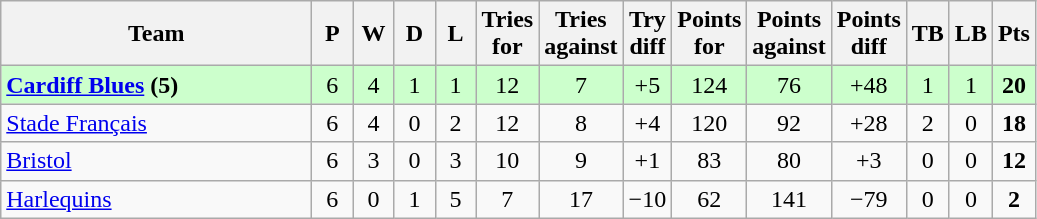<table class="wikitable" style="text-align:center">
<tr>
<th width="200">Team</th>
<th width="20">P</th>
<th width="20">W</th>
<th width="20">D</th>
<th width="20">L</th>
<th width="20">Tries for</th>
<th width="20">Tries against</th>
<th width="20">Try diff</th>
<th width="20">Points for</th>
<th width="20">Points against</th>
<th width="25">Points diff</th>
<th width="20">TB</th>
<th width="20">LB</th>
<th width="20">Pts</th>
</tr>
<tr style="background:#cfc">
<td align="left"> <strong><a href='#'>Cardiff Blues</a> (5)</strong></td>
<td>6</td>
<td>4</td>
<td>1</td>
<td>1</td>
<td>12</td>
<td>7</td>
<td>+5</td>
<td>124</td>
<td>76</td>
<td>+48</td>
<td>1</td>
<td>1</td>
<td><strong>20</strong></td>
</tr>
<tr>
<td align="left"> <a href='#'>Stade Français</a></td>
<td>6</td>
<td>4</td>
<td>0</td>
<td>2</td>
<td>12</td>
<td>8</td>
<td>+4</td>
<td>120</td>
<td>92</td>
<td>+28</td>
<td>2</td>
<td>0</td>
<td><strong>18</strong></td>
</tr>
<tr>
<td align="left"> <a href='#'>Bristol</a></td>
<td>6</td>
<td>3</td>
<td>0</td>
<td>3</td>
<td>10</td>
<td>9</td>
<td>+1</td>
<td>83</td>
<td>80</td>
<td>+3</td>
<td>0</td>
<td>0</td>
<td><strong>12</strong></td>
</tr>
<tr>
<td align="left"> <a href='#'>Harlequins</a></td>
<td>6</td>
<td>0</td>
<td>1</td>
<td>5</td>
<td>7</td>
<td>17</td>
<td>−10</td>
<td>62</td>
<td>141</td>
<td>−79</td>
<td>0</td>
<td>0</td>
<td><strong>2</strong></td>
</tr>
</table>
